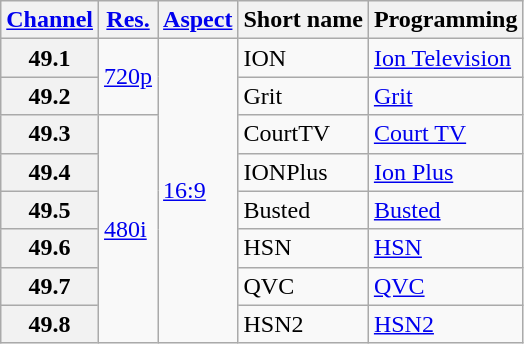<table class="wikitable">
<tr>
<th scope = "col"><a href='#'>Channel</a></th>
<th scope = "col"><a href='#'>Res.</a></th>
<th scope = "col"><a href='#'>Aspect</a></th>
<th scope = "col">Short name</th>
<th scope = "col">Programming</th>
</tr>
<tr>
<th scope = "row">49.1</th>
<td rowspan="2"><a href='#'>720p</a></td>
<td rowspan="8"><a href='#'>16:9</a></td>
<td>ION</td>
<td><a href='#'>Ion Television</a></td>
</tr>
<tr>
<th scope = "row">49.2</th>
<td>Grit</td>
<td><a href='#'>Grit</a></td>
</tr>
<tr>
<th scope = "row">49.3</th>
<td rowspan="6"><a href='#'>480i</a></td>
<td>CourtTV</td>
<td><a href='#'>Court TV</a></td>
</tr>
<tr>
<th scope = "row">49.4</th>
<td>IONPlus</td>
<td><a href='#'>Ion Plus</a></td>
</tr>
<tr>
<th scope = "row">49.5</th>
<td>Busted</td>
<td><a href='#'>Busted</a></td>
</tr>
<tr>
<th scope = "row">49.6</th>
<td>HSN</td>
<td><a href='#'>HSN</a></td>
</tr>
<tr>
<th scope = "row">49.7</th>
<td>QVC</td>
<td><a href='#'>QVC</a></td>
</tr>
<tr>
<th scope = "row">49.8</th>
<td>HSN2</td>
<td><a href='#'>HSN2</a></td>
</tr>
</table>
